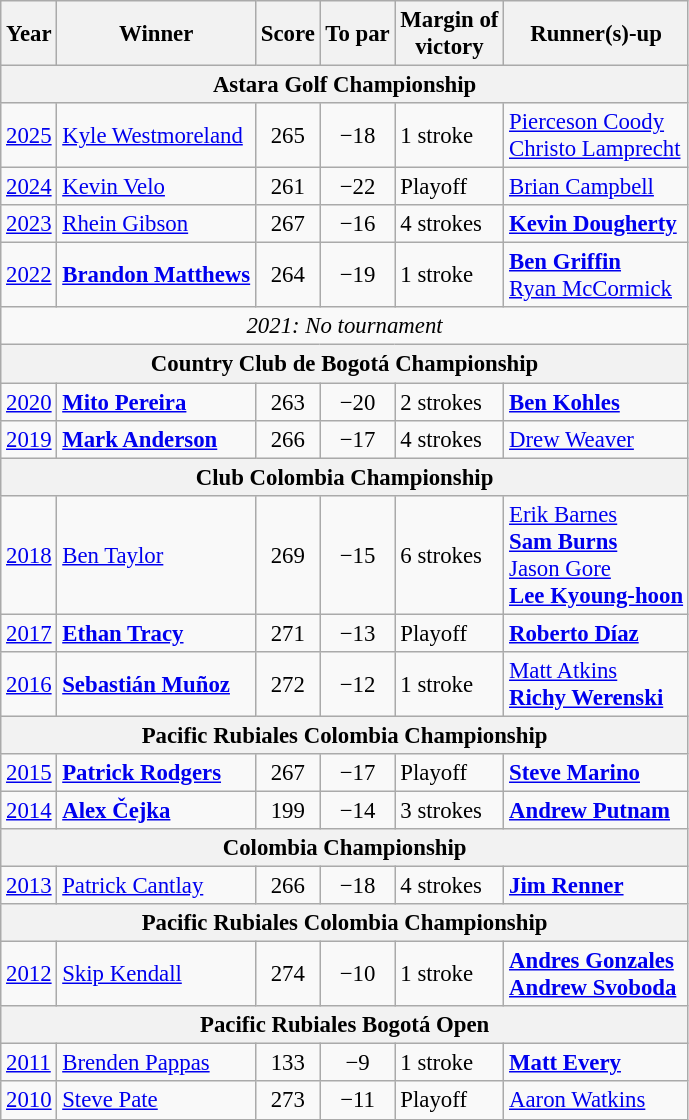<table class=wikitable style=font-size:95%>
<tr>
<th>Year</th>
<th>Winner</th>
<th>Score</th>
<th>To par</th>
<th>Margin of<br>victory</th>
<th>Runner(s)-up</th>
</tr>
<tr>
<th colspan=7>Astara Golf Championship</th>
</tr>
<tr>
<td><a href='#'>2025</a></td>
<td> <a href='#'>Kyle Westmoreland</a></td>
<td align=center>265</td>
<td align=center>−18</td>
<td>1 stroke</td>
<td> <a href='#'>Pierceson Coody</a><br> <a href='#'>Christo Lamprecht</a></td>
</tr>
<tr>
<td><a href='#'>2024</a></td>
<td> <a href='#'>Kevin Velo</a></td>
<td align=center>261</td>
<td align=center>−22</td>
<td>Playoff</td>
<td> <a href='#'>Brian Campbell</a></td>
</tr>
<tr>
<td><a href='#'>2023</a></td>
<td> <a href='#'>Rhein Gibson</a></td>
<td align=center>267</td>
<td align=center>−16</td>
<td>4 strokes</td>
<td> <strong><a href='#'>Kevin Dougherty</a></strong></td>
</tr>
<tr>
<td><a href='#'>2022</a></td>
<td> <strong><a href='#'>Brandon Matthews</a></strong></td>
<td align=center>264</td>
<td align=center>−19</td>
<td>1 stroke</td>
<td> <strong><a href='#'>Ben Griffin</a></strong><br> <a href='#'>Ryan McCormick</a></td>
</tr>
<tr>
<td colspan=6 align=center><em>2021: No tournament</em></td>
</tr>
<tr>
<th colspan=7>Country Club de Bogotá Championship</th>
</tr>
<tr>
<td><a href='#'>2020</a></td>
<td> <strong><a href='#'>Mito Pereira</a></strong></td>
<td align=center>263</td>
<td align=center>−20</td>
<td>2 strokes</td>
<td> <strong><a href='#'>Ben Kohles</a></strong></td>
</tr>
<tr>
<td><a href='#'>2019</a></td>
<td> <strong><a href='#'>Mark Anderson</a></strong></td>
<td align=center>266</td>
<td align=center>−17</td>
<td>4 strokes</td>
<td> <a href='#'>Drew Weaver</a></td>
</tr>
<tr>
<th colspan=7>Club Colombia Championship</th>
</tr>
<tr>
<td><a href='#'>2018</a></td>
<td> <a href='#'>Ben Taylor</a></td>
<td align=center>269</td>
<td align=center>−15</td>
<td>6 strokes</td>
<td> <a href='#'>Erik Barnes</a><br> <strong><a href='#'>Sam Burns</a></strong><br> <a href='#'>Jason Gore</a><br> <strong><a href='#'>Lee Kyoung-hoon</a></strong></td>
</tr>
<tr>
<td><a href='#'>2017</a></td>
<td> <strong><a href='#'>Ethan Tracy</a></strong></td>
<td align=center>271</td>
<td align=center>−13</td>
<td>Playoff</td>
<td> <strong><a href='#'>Roberto Díaz</a></strong></td>
</tr>
<tr>
<td><a href='#'>2016</a></td>
<td> <strong><a href='#'>Sebastián Muñoz</a></strong></td>
<td align=center>272</td>
<td align=center>−12</td>
<td>1 stroke</td>
<td> <a href='#'>Matt Atkins</a><br> <strong><a href='#'>Richy Werenski</a></strong></td>
</tr>
<tr>
<th colspan=7>Pacific Rubiales Colombia Championship</th>
</tr>
<tr>
<td><a href='#'>2015</a></td>
<td> <strong><a href='#'>Patrick Rodgers</a></strong></td>
<td align=center>267</td>
<td align=center>−17</td>
<td>Playoff</td>
<td> <strong><a href='#'>Steve Marino</a></strong></td>
</tr>
<tr>
<td><a href='#'>2014</a></td>
<td> <strong><a href='#'>Alex Čejka</a></strong></td>
<td align=center>199</td>
<td align=center>−14</td>
<td>3 strokes</td>
<td> <strong><a href='#'>Andrew Putnam</a></strong></td>
</tr>
<tr>
<th colspan=7>Colombia Championship</th>
</tr>
<tr>
<td><a href='#'>2013</a></td>
<td> <a href='#'>Patrick Cantlay</a></td>
<td align=center>266</td>
<td align=center>−18</td>
<td>4 strokes</td>
<td> <strong><a href='#'>Jim Renner</a></strong></td>
</tr>
<tr>
<th colspan=7>Pacific Rubiales Colombia Championship</th>
</tr>
<tr>
<td><a href='#'>2012</a></td>
<td> <a href='#'>Skip Kendall</a></td>
<td align=center>274</td>
<td align=center>−10</td>
<td>1 stroke</td>
<td> <strong><a href='#'>Andres Gonzales</a></strong><br> <strong><a href='#'>Andrew Svoboda</a></strong></td>
</tr>
<tr>
<th colspan=7>Pacific Rubiales Bogotá Open</th>
</tr>
<tr>
<td><a href='#'>2011</a></td>
<td> <a href='#'>Brenden Pappas</a></td>
<td align=center>133</td>
<td align=center>−9</td>
<td>1 stroke</td>
<td> <strong><a href='#'>Matt Every</a></strong></td>
</tr>
<tr>
<td><a href='#'>2010</a></td>
<td> <a href='#'>Steve Pate</a></td>
<td align=center>273</td>
<td align=center>−11</td>
<td>Playoff</td>
<td> <a href='#'>Aaron Watkins</a></td>
</tr>
</table>
